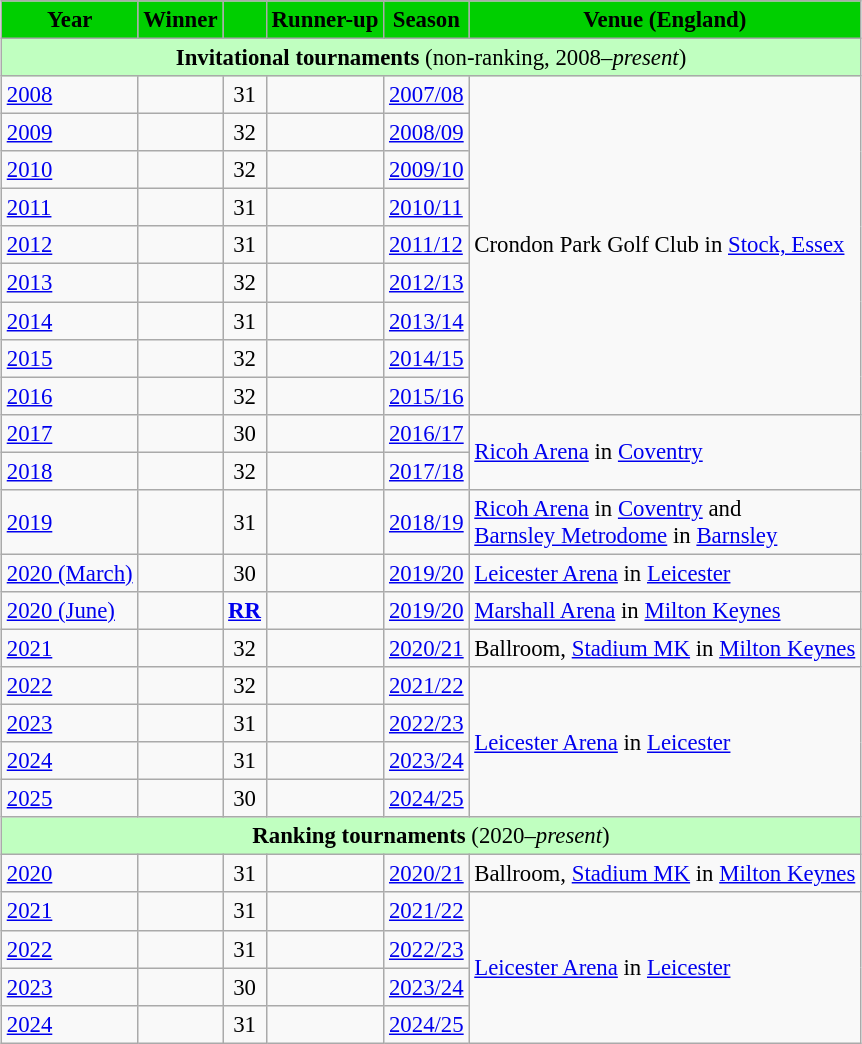<table class="wikitable" style="margin:auto;font-size:95%;">
<tr>
<th style="background:#00cf00;">Year</th>
<th style="background:#00cf00;">Winner</th>
<th style="background:#00cf00;"></th>
<th style="background:#00cf00;">Runner-up</th>
<th style="background:#00cf00;">Season</th>
<th style="background:#00cf00;">Venue (England)</th>
</tr>
<tr>
<td colspan=6 style="text-align:center; background:#c0ffc0;"><strong>Invitational tournaments</strong> (non-ranking, 2008–<em>present</em>)</td>
</tr>
<tr>
<td><a href='#'>2008</a></td>
<td></td>
<td style="text-align:center;">31</td>
<td></td>
<td><a href='#'>2007/08</a></td>
<td rowspan=9>Crondon Park Golf Club in <a href='#'>Stock, Essex</a></td>
</tr>
<tr>
<td><a href='#'>2009</a></td>
<td></td>
<td style="text-align:center;">32</td>
<td></td>
<td><a href='#'>2008/09</a></td>
</tr>
<tr>
<td><a href='#'>2010</a></td>
<td></td>
<td style="text-align:center;">32</td>
<td></td>
<td><a href='#'>2009/10</a></td>
</tr>
<tr>
<td><a href='#'>2011</a></td>
<td></td>
<td style="text-align:center;">31</td>
<td></td>
<td><a href='#'>2010/11</a></td>
</tr>
<tr>
<td><a href='#'>2012</a></td>
<td></td>
<td style="text-align:center;">31</td>
<td></td>
<td><a href='#'>2011/12</a></td>
</tr>
<tr>
<td><a href='#'>2013</a></td>
<td></td>
<td style="text-align:center;">32</td>
<td></td>
<td><a href='#'>2012/13</a></td>
</tr>
<tr>
<td><a href='#'>2014</a></td>
<td></td>
<td style="text-align:center;">31</td>
<td></td>
<td><a href='#'>2013/14</a></td>
</tr>
<tr>
<td><a href='#'>2015</a></td>
<td></td>
<td style="text-align:center;">32</td>
<td></td>
<td><a href='#'>2014/15</a></td>
</tr>
<tr>
<td><a href='#'>2016</a></td>
<td></td>
<td style="text-align:center;">32</td>
<td></td>
<td><a href='#'>2015/16</a></td>
</tr>
<tr>
<td><a href='#'>2017</a></td>
<td></td>
<td style="text-align:center;">30</td>
<td></td>
<td><a href='#'>2016/17</a></td>
<td rowspan=2><a href='#'>Ricoh Arena</a> in <a href='#'>Coventry</a></td>
</tr>
<tr>
<td><a href='#'>2018</a></td>
<td></td>
<td style="text-align:center;">32</td>
<td></td>
<td><a href='#'>2017/18</a></td>
</tr>
<tr>
<td><a href='#'>2019</a></td>
<td></td>
<td style="text-align:center;">31</td>
<td></td>
<td><a href='#'>2018/19</a></td>
<td><a href='#'>Ricoh Arena</a> in <a href='#'>Coventry</a> and<br><a href='#'>Barnsley Metrodome</a> in <a href='#'>Barnsley</a></td>
</tr>
<tr>
<td><a href='#'>2020 (March)</a></td>
<td></td>
<td style="text-align:center;">30</td>
<td></td>
<td><a href='#'>2019/20</a></td>
<td><a href='#'>Leicester Arena</a> in <a href='#'>Leicester</a></td>
</tr>
<tr>
<td><a href='#'>2020 (June)</a></td>
<td></td>
<td style="text-align:center;"><strong><a href='#'>RR</a></strong></td>
<td></td>
<td><a href='#'>2019/20</a></td>
<td><a href='#'>Marshall Arena</a> in <a href='#'>Milton Keynes</a></td>
</tr>
<tr>
<td><a href='#'>2021</a></td>
<td></td>
<td style="text-align:center;">32</td>
<td></td>
<td><a href='#'>2020/21</a></td>
<td>Ballroom, <a href='#'>Stadium MK</a> in <a href='#'>Milton Keynes</a></td>
</tr>
<tr>
<td><a href='#'>2022</a></td>
<td></td>
<td style="text-align:center;">32</td>
<td></td>
<td><a href='#'>2021/22</a></td>
<td rowspan=4><a href='#'>Leicester Arena</a> in <a href='#'>Leicester</a></td>
</tr>
<tr>
<td><a href='#'>2023</a></td>
<td></td>
<td style="text-align:center;">31</td>
<td></td>
<td><a href='#'>2022/23</a></td>
</tr>
<tr>
<td><a href='#'>2024</a></td>
<td></td>
<td style="text-align:center;">31</td>
<td></td>
<td><a href='#'>2023/24</a></td>
</tr>
<tr>
<td><a href='#'>2025</a></td>
<td></td>
<td style="text-align:center;">30</td>
<td></td>
<td><a href='#'>2024/25</a></td>
</tr>
<tr>
<td colspan=6 style="text-align:center; background:#c0ffc0;"><strong>Ranking tournaments</strong> (2020–<em>present</em>)</td>
</tr>
<tr>
<td><a href='#'>2020</a></td>
<td></td>
<td style="text-align:center;">31</td>
<td></td>
<td><a href='#'>2020/21</a></td>
<td>Ballroom, <a href='#'>Stadium MK</a> in <a href='#'>Milton Keynes</a></td>
</tr>
<tr>
<td><a href='#'>2021</a></td>
<td></td>
<td style="text-align:center;">31</td>
<td></td>
<td><a href='#'>2021/22</a></td>
<td rowspan=4><a href='#'>Leicester Arena</a> in <a href='#'>Leicester</a></td>
</tr>
<tr>
<td><a href='#'>2022</a></td>
<td></td>
<td style="text-align:center;">31</td>
<td></td>
<td><a href='#'>2022/23</a></td>
</tr>
<tr>
<td><a href='#'>2023</a></td>
<td></td>
<td style="text-align:center;">30</td>
<td></td>
<td><a href='#'>2023/24</a></td>
</tr>
<tr>
<td><a href='#'>2024</a></td>
<td></td>
<td style="text-align:center;">31</td>
<td></td>
<td><a href='#'>2024/25</a></td>
</tr>
</table>
